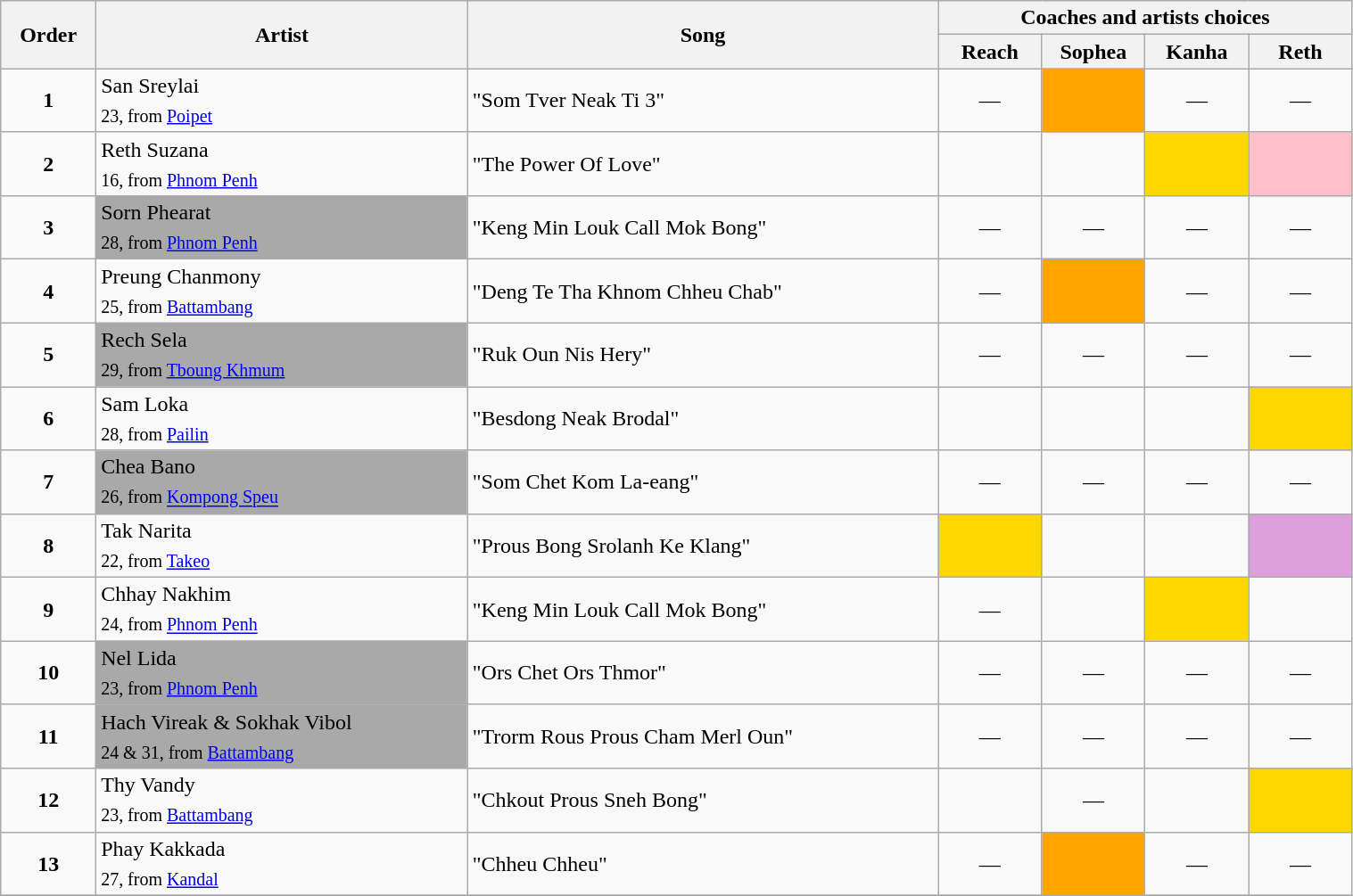<table class="wikitable" style="width:80%;">
<tr>
<th rowspan=2>Order</th>
<th rowspan=2>Artist</th>
<th rowspan=2>Song</th>
<th colspan=4>Coaches and artists choices</th>
</tr>
<tr>
<th width="70">Reach</th>
<th width="70">Sophea</th>
<th width="70">Kanha</th>
<th width="70">Reth</th>
</tr>
<tr>
<td align="center"><strong>1</strong></td>
<td>San Sreylai<br><sub>23, from <a href='#'>Poipet</a></sub></td>
<td>"Som Tver Neak Ti 3"</td>
<td align="center">—</td>
<td style=";background:orange;text-align:center;"></td>
<td align="center">—</td>
<td align="center">—</td>
</tr>
<tr>
<td align="center"><strong>2</strong></td>
<td>Reth Suzana<br><sub>16, from <a href='#'>Phnom Penh</a></sub></td>
<td>"The Power Of Love"</td>
<td style="text-align:center;"></td>
<td style="text-align:center;"></td>
<td style="background:gold;text-align:center;"></td>
<td style="background:pink;text-align:center;"><strong></strong></td>
</tr>
<tr>
<td align="center"><strong>3</strong></td>
<td style="background:darkgrey;text-align:left;">Sorn Phearat<br><sub>28, from <a href='#'>Phnom Penh</a></sub></td>
<td>"Keng Min Louk Call Mok Bong"</td>
<td align="center">—</td>
<td align="center">—</td>
<td align="center">—</td>
<td align="center">—</td>
</tr>
<tr>
<td align="center"><strong>4</strong></td>
<td>Preung Chanmony<br><sub>25, from <a href='#'>Battambang</a></sub></td>
<td>"Deng Te Tha Khnom Chheu Chab"</td>
<td align="center">—</td>
<td style=";background:orange;text-align:center;"></td>
<td align="center">—</td>
<td align="center">—</td>
</tr>
<tr>
<td align="center"><strong>5</strong></td>
<td style="background:darkgrey;text-align:left;">Rech Sela<br><sub>29, from <a href='#'>Tboung Khmum</a></sub></td>
<td>"Ruk Oun Nis Hery"</td>
<td align="center">—</td>
<td align="center">—</td>
<td align="center">—</td>
<td align="center">—</td>
</tr>
<tr>
<td align="center"><strong>6</strong></td>
<td>Sam Loka<br><sub>28, from <a href='#'>Pailin</a></sub></td>
<td>"Besdong Neak Brodal"</td>
<td style="text-align:center;"></td>
<td style="text-align:center;"></td>
<td style="text-align:center;"></td>
<td style="background:gold;text-align:center;"></td>
</tr>
<tr>
<td align="center"><strong>7</strong></td>
<td style="background:darkgrey;text-align:left;">Chea Bano<br><sub>26, from <a href='#'>Kompong Speu</a></sub></td>
<td>"Som Chet Kom La-eang"</td>
<td align="center">—</td>
<td align="center">—</td>
<td align="center">—</td>
<td align="center">—</td>
</tr>
<tr>
<td align="center"><strong>8</strong></td>
<td>Tak Narita<br><sub>22, from <a href='#'>Takeo</a></sub></td>
<td>"Prous Bong Srolanh Ke Klang"</td>
<td style="background:gold;text-align:center;"></td>
<td style="text-align:center;"></td>
<td style="text-align:center;"></td>
<td style="background:#dda0dd;text-align:center;"><strong></strong></td>
</tr>
<tr>
<td align="center"><strong>9</strong></td>
<td>Chhay Nakhim<br><sub>24, from <a href='#'>Phnom Penh</a></sub></td>
<td>"Keng Min Louk Call Mok Bong"</td>
<td align="center">—</td>
<td style="text-align:center;"></td>
<td style="background:gold;text-align:center;"></td>
<td style="text-align:center;"></td>
</tr>
<tr>
<td align="center"><strong>10</strong></td>
<td style="background:darkgrey;text-align:left;">Nel Lida<br><sub>23, from <a href='#'>Phnom Penh</a></sub></td>
<td>"Ors Chet Ors Thmor"</td>
<td align="center">—</td>
<td align="center">—</td>
<td align="center">—</td>
<td align="center">—</td>
</tr>
<tr>
<td align="center"><strong>11</strong></td>
<td style="background:darkgrey;text-align:left;">Hach Vireak & Sokhak Vibol<br><sub>24 & 31, from <a href='#'>Battambang</a></sub></td>
<td>"Trorm Rous Prous Cham Merl Oun"</td>
<td align="center">—</td>
<td align="center">—</td>
<td align="center">—</td>
<td align="center">—</td>
</tr>
<tr>
<td align="center"><strong>12</strong></td>
<td>Thy Vandy<br><sub>23, from <a href='#'>Battambang</a></sub></td>
<td>"Chkout Prous Sneh Bong"</td>
<td style="text-align:center;"></td>
<td align="center">—</td>
<td style="text-align:center;"></td>
<td style="background:gold;text-align:center;"></td>
</tr>
<tr>
<td align="center"><strong>13</strong></td>
<td>Phay Kakkada<br><sub>27, from <a href='#'>Kandal</a></sub></td>
<td>"Chheu Chheu"</td>
<td align="center">—</td>
<td style=";background:orange;text-align:center;"></td>
<td align="center">—</td>
<td align="center">—</td>
</tr>
<tr>
</tr>
</table>
